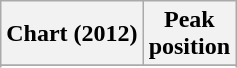<table class="wikitable">
<tr>
<th>Chart (2012)</th>
<th>Peak<br>position</th>
</tr>
<tr>
</tr>
<tr>
</tr>
<tr>
</tr>
</table>
